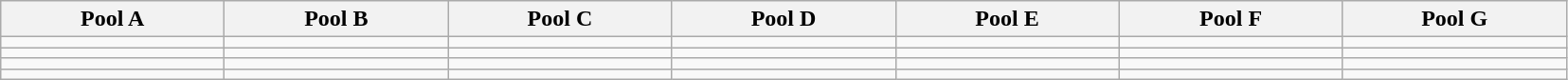<table class="wikitable">
<tr>
<th width=150>Pool A</th>
<th width=150>Pool B</th>
<th width=150>Pool C</th>
<th width=150>Pool D</th>
<th width=150>Pool E</th>
<th width=150>Pool F</th>
<th width=150>Pool G</th>
</tr>
<tr>
<td></td>
<td></td>
<td></td>
<td></td>
<td></td>
<td></td>
<td></td>
</tr>
<tr>
<td></td>
<td></td>
<td></td>
<td></td>
<td></td>
<td></td>
<td></td>
</tr>
<tr>
<td></td>
<td></td>
<td></td>
<td></td>
<td></td>
<td></td>
<td></td>
</tr>
<tr>
<td></td>
<td></td>
<td></td>
<td></td>
<td></td>
<td></td>
<td></td>
</tr>
</table>
